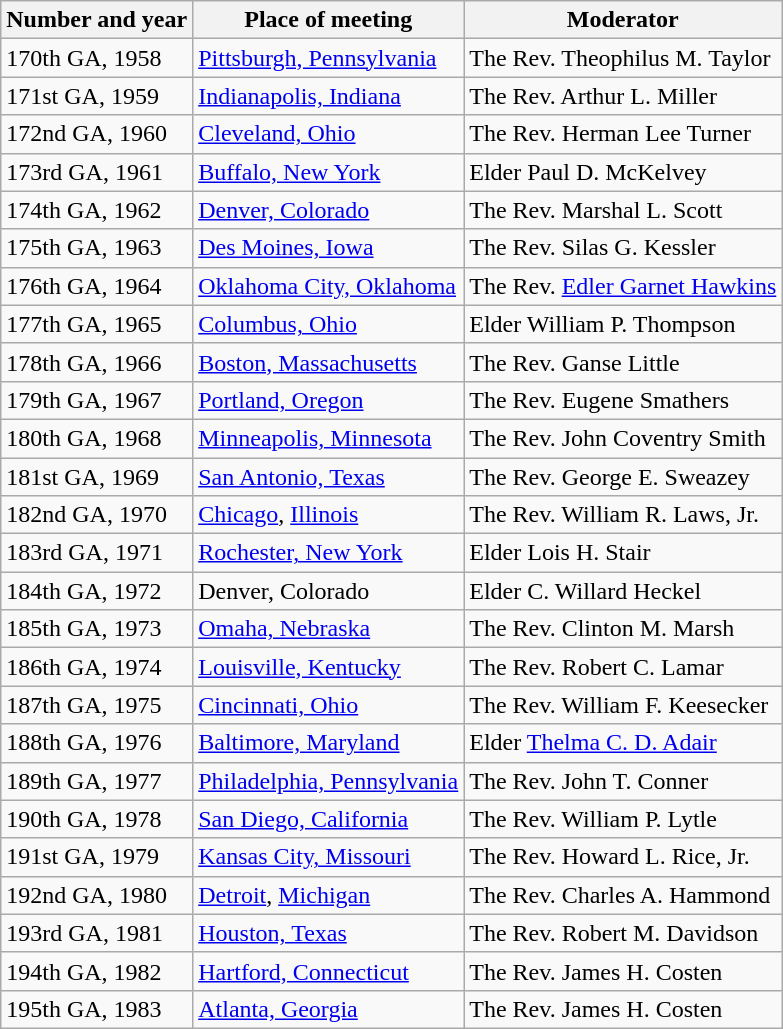<table class="wikitable">
<tr>
<th>Number and year</th>
<th>Place of meeting</th>
<th>Moderator</th>
</tr>
<tr>
<td>170th GA, 1958</td>
<td><a href='#'>Pittsburgh, Pennsylvania</a></td>
<td>The Rev. Theophilus M. Taylor</td>
</tr>
<tr>
<td>171st GA, 1959</td>
<td><a href='#'>Indianapolis, Indiana</a></td>
<td>The Rev. Arthur L. Miller</td>
</tr>
<tr>
<td>172nd GA, 1960</td>
<td><a href='#'>Cleveland, Ohio</a></td>
<td>The Rev. Herman Lee Turner</td>
</tr>
<tr>
<td>173rd GA, 1961</td>
<td><a href='#'>Buffalo, New York</a></td>
<td>Elder Paul D. McKelvey</td>
</tr>
<tr>
<td>174th GA, 1962</td>
<td><a href='#'>Denver, Colorado</a></td>
<td>The Rev. Marshal L. Scott</td>
</tr>
<tr>
<td>175th GA, 1963</td>
<td><a href='#'>Des Moines, Iowa</a></td>
<td>The Rev. Silas G. Kessler</td>
</tr>
<tr>
<td>176th GA, 1964</td>
<td><a href='#'>Oklahoma City, Oklahoma</a></td>
<td>The Rev. <a href='#'>Edler Garnet Hawkins</a></td>
</tr>
<tr>
<td>177th GA, 1965</td>
<td><a href='#'>Columbus, Ohio</a></td>
<td>Elder William P. Thompson</td>
</tr>
<tr>
<td>178th GA, 1966</td>
<td><a href='#'>Boston, Massachusetts</a></td>
<td>The Rev. Ganse Little</td>
</tr>
<tr>
<td>179th GA, 1967</td>
<td><a href='#'>Portland, Oregon</a></td>
<td>The Rev. Eugene Smathers</td>
</tr>
<tr>
<td>180th GA, 1968</td>
<td><a href='#'>Minneapolis, Minnesota</a></td>
<td>The Rev. John Coventry Smith</td>
</tr>
<tr>
<td>181st GA, 1969</td>
<td><a href='#'>San Antonio, Texas</a></td>
<td>The Rev. George E. Sweazey</td>
</tr>
<tr>
<td>182nd GA, 1970</td>
<td><a href='#'>Chicago</a>, <a href='#'>Illinois</a></td>
<td>The Rev. William R. Laws, Jr.</td>
</tr>
<tr>
<td>183rd GA, 1971</td>
<td><a href='#'>Rochester, New York</a></td>
<td>Elder Lois H. Stair</td>
</tr>
<tr>
<td>184th GA, 1972</td>
<td>Denver, Colorado</td>
<td>Elder C. Willard Heckel</td>
</tr>
<tr>
<td>185th GA, 1973</td>
<td><a href='#'>Omaha, Nebraska</a></td>
<td>The Rev. Clinton M. Marsh</td>
</tr>
<tr>
<td>186th GA, 1974</td>
<td><a href='#'>Louisville, Kentucky</a></td>
<td>The Rev. Robert C. Lamar</td>
</tr>
<tr>
<td>187th GA, 1975</td>
<td><a href='#'>Cincinnati, Ohio</a></td>
<td>The Rev. William F. Keesecker</td>
</tr>
<tr>
<td>188th GA, 1976</td>
<td><a href='#'>Baltimore, Maryland</a></td>
<td>Elder <a href='#'>Thelma C. D. Adair</a></td>
</tr>
<tr>
<td>189th GA, 1977</td>
<td><a href='#'>Philadelphia, Pennsylvania</a></td>
<td>The Rev. John T. Conner</td>
</tr>
<tr>
<td>190th GA, 1978</td>
<td><a href='#'>San Diego, California</a></td>
<td>The Rev. William P. Lytle</td>
</tr>
<tr>
<td>191st GA, 1979</td>
<td><a href='#'>Kansas City, Missouri</a></td>
<td>The Rev. Howard L. Rice, Jr.</td>
</tr>
<tr>
<td>192nd GA, 1980</td>
<td><a href='#'>Detroit</a>, <a href='#'>Michigan</a></td>
<td>The Rev. Charles A. Hammond</td>
</tr>
<tr>
<td>193rd GA, 1981</td>
<td><a href='#'>Houston, Texas</a></td>
<td>The Rev. Robert M. Davidson</td>
</tr>
<tr>
<td>194th GA, 1982</td>
<td><a href='#'>Hartford, Connecticut</a></td>
<td>The Rev. James H. Costen</td>
</tr>
<tr>
<td>195th GA, 1983</td>
<td><a href='#'>Atlanta, Georgia</a></td>
<td>The Rev. James H. Costen</td>
</tr>
</table>
